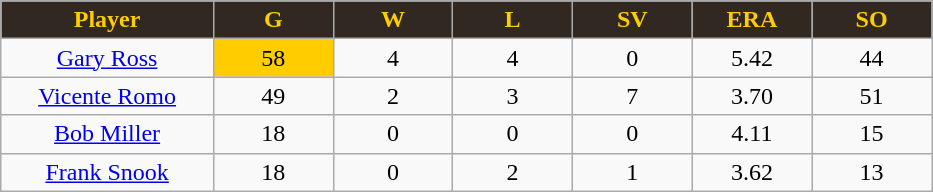<table class="wikitable sortable">
<tr>
<th style="background:#312821; color:#FFCC00" width="16%">Player</th>
<th style="background:#312821; color:#FFCC00" width="9%">G</th>
<th style="background:#312821; color:#FFCC00" width="9%">W</th>
<th style="background:#312821; color:#FFCC00" width="9%">L</th>
<th style="background:#312821; color:#FFCC00" width="9%">SV</th>
<th style="background:#312821; color:#FFCC00" width="9%">ERA</th>
<th style="background:#312821; color:#FFCC00" width="9%">SO</th>
</tr>
<tr align="center">
<td><a href='#'>Gary Ross</a></td>
<td bgcolor="#FFCC00">58</td>
<td>4</td>
<td>4</td>
<td>0</td>
<td>5.42</td>
<td>44</td>
</tr>
<tr align=center>
<td><a href='#'>Vicente Romo</a></td>
<td>49</td>
<td>2</td>
<td>3</td>
<td>7</td>
<td>3.70</td>
<td>51</td>
</tr>
<tr align=center>
<td><a href='#'>Bob Miller</a></td>
<td>18</td>
<td>0</td>
<td>0</td>
<td>0</td>
<td>4.11</td>
<td>15</td>
</tr>
<tr align=center>
<td><a href='#'>Frank Snook</a></td>
<td>18</td>
<td>0</td>
<td>2</td>
<td>1</td>
<td>3.62</td>
<td>13</td>
</tr>
</table>
